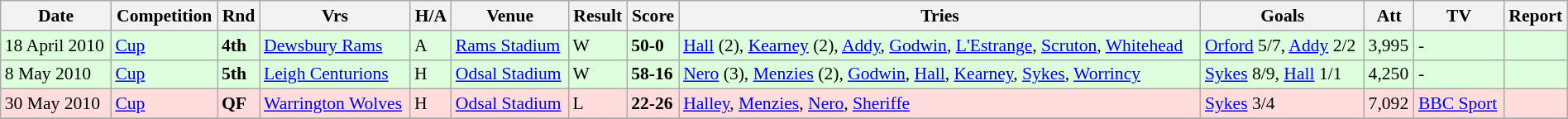<table class="wikitable" style="font-size:90%;" width="100%">
<tr>
<th>Date</th>
<th>Competition</th>
<th>Rnd</th>
<th>Vrs</th>
<th>H/A</th>
<th>Venue</th>
<th>Result</th>
<th>Score</th>
<th>Tries</th>
<th>Goals</th>
<th>Att</th>
<th>TV</th>
<th>Report</th>
</tr>
<tr style="background:#ddffdd;" width=20|>
<td>18 April 2010</td>
<td><a href='#'>Cup</a></td>
<td><strong>4th</strong></td>
<td><a href='#'>Dewsbury Rams</a></td>
<td>A</td>
<td><a href='#'>Rams Stadium</a></td>
<td>W</td>
<td><strong>50-0</strong></td>
<td><a href='#'>Hall</a> (2), <a href='#'>Kearney</a> (2), <a href='#'>Addy</a>, <a href='#'>Godwin</a>, <a href='#'>L'Estrange</a>, <a href='#'>Scruton</a>, <a href='#'>Whitehead</a></td>
<td><a href='#'>Orford</a> 5/7, <a href='#'>Addy</a> 2/2</td>
<td>3,995</td>
<td>-</td>
<td></td>
</tr>
<tr style="background:#ddffdd;" width=20|>
<td>8 May 2010</td>
<td><a href='#'>Cup</a></td>
<td><strong>5th</strong></td>
<td><a href='#'>Leigh Centurions</a></td>
<td>H</td>
<td><a href='#'>Odsal Stadium</a></td>
<td>W</td>
<td><strong>58-16</strong></td>
<td><a href='#'>Nero</a> (3), <a href='#'>Menzies</a> (2), <a href='#'>Godwin</a>, <a href='#'>Hall</a>, <a href='#'>Kearney</a>, <a href='#'>Sykes</a>, <a href='#'>Worrincy</a></td>
<td><a href='#'>Sykes</a> 8/9, <a href='#'>Hall</a> 1/1</td>
<td>4,250</td>
<td>-</td>
<td></td>
</tr>
<tr style="background:#ffdddd;" width=20|>
<td>30 May 2010</td>
<td><a href='#'>Cup</a></td>
<td><strong>QF</strong></td>
<td><a href='#'>Warrington Wolves</a></td>
<td>H</td>
<td><a href='#'>Odsal Stadium</a></td>
<td>L</td>
<td><strong>22-26</strong></td>
<td><a href='#'>Halley</a>, <a href='#'>Menzies</a>, <a href='#'>Nero</a>, <a href='#'>Sheriffe</a></td>
<td><a href='#'>Sykes</a> 3/4</td>
<td>7,092</td>
<td><a href='#'>BBC Sport</a></td>
<td></td>
</tr>
<tr>
</tr>
</table>
